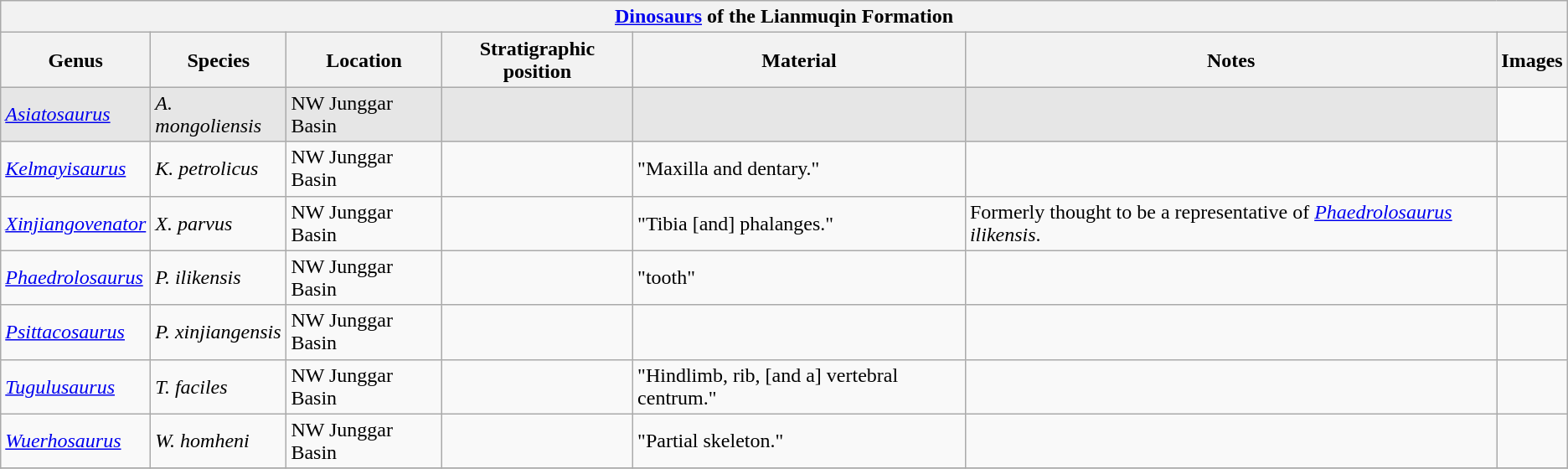<table class="wikitable" align="center">
<tr>
<th colspan="7" align="center"><strong><a href='#'>Dinosaurs</a> of the Lianmuqin Formation</strong></th>
</tr>
<tr>
<th>Genus</th>
<th>Species</th>
<th>Location</th>
<th>Stratigraphic position</th>
<th>Material</th>
<th>Notes</th>
<th>Images</th>
</tr>
<tr>
<td style="background:#E6E6E6;"><em><a href='#'>Asiatosaurus</a></em></td>
<td style="background:#E6E6E6;"><em>A. mongoliensis</em></td>
<td style="background:#E6E6E6;">NW Junggar Basin</td>
<td style="background:#E6E6E6;"></td>
<td style="background:#E6E6E6;"></td>
<td style="background:#E6E6E6;"></td>
<td></td>
</tr>
<tr>
<td><em><a href='#'>Kelmayisaurus</a></em></td>
<td><em>K. petrolicus</em></td>
<td>NW Junggar Basin</td>
<td></td>
<td>"Maxilla and dentary."</td>
<td></td>
<td></td>
</tr>
<tr>
<td><em><a href='#'>Xinjiangovenator</a></em></td>
<td><em>X. parvus</em></td>
<td>NW Junggar Basin</td>
<td></td>
<td>"Tibia [and] phalanges."</td>
<td>Formerly thought to be a representative of <em><a href='#'>Phaedrolosaurus</a></em> <em>ilikensis</em>.</td>
<td></td>
</tr>
<tr>
<td><em><a href='#'>Phaedrolosaurus</a></em></td>
<td><em>P. ilikensis</em></td>
<td>NW Junggar Basin</td>
<td></td>
<td>"tooth"</td>
<td></td>
<td></td>
</tr>
<tr>
<td><em><a href='#'>Psittacosaurus</a></em></td>
<td><em>P. xinjiangensis</em></td>
<td>NW Junggar Basin</td>
<td></td>
<td></td>
<td></td>
<td></td>
</tr>
<tr>
<td><em><a href='#'>Tugulusaurus</a></em></td>
<td><em>T. faciles</em></td>
<td>NW Junggar Basin</td>
<td></td>
<td>"Hindlimb, rib, [and a] vertebral centrum."</td>
<td></td>
<td></td>
</tr>
<tr>
<td><em><a href='#'>Wuerhosaurus</a></em></td>
<td><em>W. homheni</em></td>
<td>NW Junggar Basin</td>
<td></td>
<td>"Partial skeleton."</td>
<td></td>
<td></td>
</tr>
<tr>
</tr>
</table>
